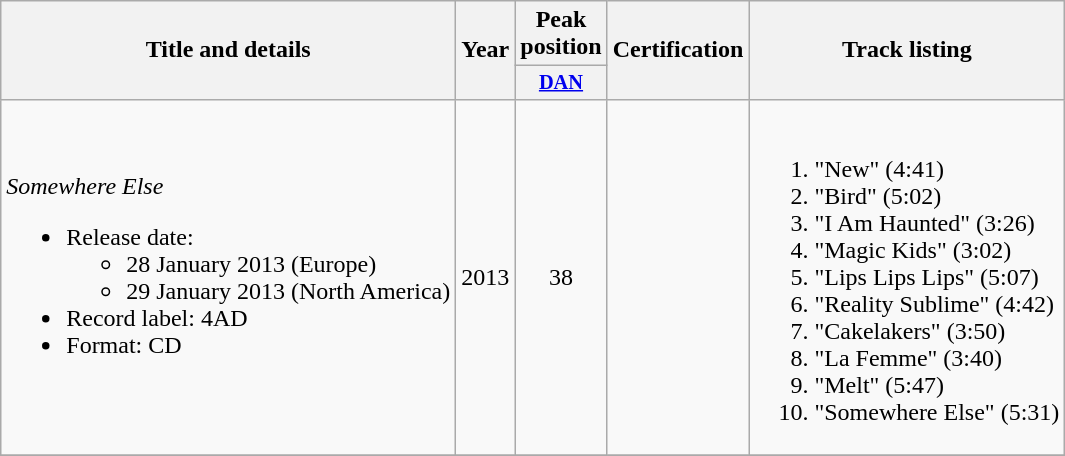<table class="wikitable">
<tr>
<th rowspan="2">Title and details</th>
<th rowspan="2">Year</th>
<th colspan="1">Peak <br>position</th>
<th rowspan="2">Certification</th>
<th rowspan="2">Track listing</th>
</tr>
<tr>
<th scope="col" style="width:3em;font-size:85%;"><a href='#'>DAN</a><br></th>
</tr>
<tr>
<td><em>Somewhere Else</em><br><ul><li>Release date:<ul><li>28 January 2013 (Europe)</li><li>29 January 2013 (North America)</li></ul></li><li>Record label: 4AD</li><li>Format: CD</li></ul></td>
<td align="center">2013</td>
<td align="center">38</td>
<td></td>
<td><br><ol><li>"New" (4:41)</li><li>"Bird" (5:02)</li><li>"I Am Haunted" (3:26)</li><li>"Magic Kids" (3:02)</li><li>"Lips Lips Lips" (5:07)</li><li>"Reality Sublime" (4:42)</li><li>"Cakelakers" (3:50)</li><li>"La Femme" (3:40)</li><li>"Melt" (5:47)</li><li>"Somewhere Else" (5:31)</li></ol></td>
</tr>
<tr>
</tr>
</table>
